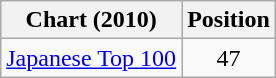<table class="wikitable sortable">
<tr>
<th scope="col">Chart (2010)</th>
<th scope="col">Position</th>
</tr>
<tr>
<td><a href='#'>Japanese Top 100</a></td>
<td style="text-align:center;">47</td>
</tr>
</table>
